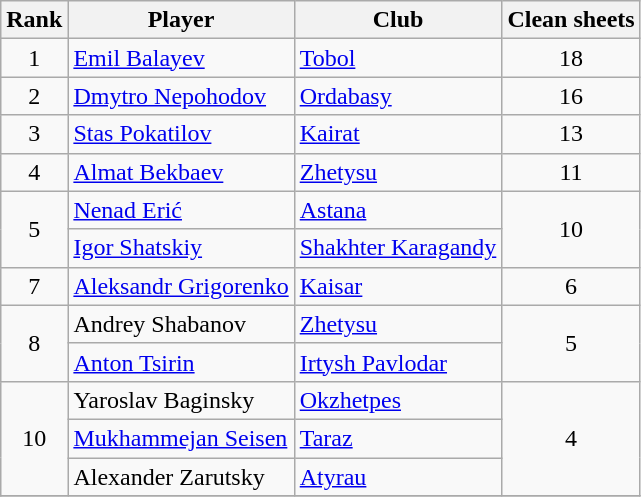<table class="wikitable">
<tr>
<th>Rank</th>
<th>Player</th>
<th>Club</th>
<th>Clean sheets</th>
</tr>
<tr>
<td rowspan=1 align=center>1</td>
<td> <a href='#'>Emil Balayev</a></td>
<td><a href='#'>Tobol</a></td>
<td rowspan=1 align=center>18</td>
</tr>
<tr>
<td rowspan=1 align=center>2</td>
<td> <a href='#'>Dmytro Nepohodov</a></td>
<td><a href='#'>Ordabasy</a></td>
<td rowspan=1 align=center>16</td>
</tr>
<tr>
<td rowspan=1 align=center>3</td>
<td> <a href='#'>Stas Pokatilov</a></td>
<td><a href='#'>Kairat</a></td>
<td rowspan=1 align=center>13</td>
</tr>
<tr>
<td rowspan=1 align=center>4</td>
<td> <a href='#'>Almat Bekbaev</a></td>
<td><a href='#'>Zhetysu</a></td>
<td rowspan=1 align=center>11</td>
</tr>
<tr>
<td rowspan=2 align=center>5</td>
<td> <a href='#'>Nenad Erić</a></td>
<td><a href='#'>Astana</a></td>
<td rowspan=2 align=center>10</td>
</tr>
<tr>
<td> <a href='#'>Igor Shatskiy</a></td>
<td><a href='#'>Shakhter Karagandy</a></td>
</tr>
<tr>
<td rowspan=1 align=center>7</td>
<td> <a href='#'>Aleksandr Grigorenko</a></td>
<td><a href='#'>Kaisar</a></td>
<td rowspan=1 align=center>6</td>
</tr>
<tr>
<td rowspan=2 align=center>8</td>
<td> Andrey Shabanov</td>
<td><a href='#'>Zhetysu</a></td>
<td rowspan=2 align=center>5</td>
</tr>
<tr>
<td> <a href='#'>Anton Tsirin</a></td>
<td><a href='#'>Irtysh Pavlodar</a></td>
</tr>
<tr>
<td rowspan=3 align=center>10</td>
<td> Yaroslav Baginsky</td>
<td><a href='#'>Okzhetpes</a></td>
<td rowspan=3 align=center>4</td>
</tr>
<tr>
<td> <a href='#'>Mukhammejan Seisen</a></td>
<td><a href='#'>Taraz</a></td>
</tr>
<tr>
<td> Alexander Zarutsky</td>
<td><a href='#'>Atyrau</a></td>
</tr>
<tr>
</tr>
</table>
